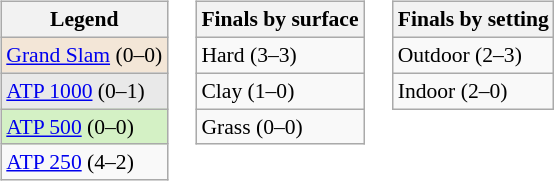<table>
<tr valign=top>
<td><br><table class=wikitable style=font-size:90%>
<tr>
<th>Legend</th>
</tr>
<tr style=background:#f3e6d7>
<td><a href='#'>Grand Slam</a> (0–0)</td>
</tr>
<tr style=background:#e9e9e9>
<td><a href='#'>ATP 1000</a> (0–1)</td>
</tr>
<tr style=background:#d4f1c5>
<td><a href='#'>ATP 500</a> (0–0)</td>
</tr>
<tr>
<td><a href='#'>ATP 250</a> (4–2)</td>
</tr>
</table>
</td>
<td><br><table class=wikitable style=font-size:90%>
<tr>
<th>Finals by surface</th>
</tr>
<tr>
<td>Hard (3–3)</td>
</tr>
<tr>
<td>Clay (1–0)</td>
</tr>
<tr>
<td>Grass (0–0)</td>
</tr>
</table>
</td>
<td><br><table class=wikitable style=font-size:90%>
<tr>
<th>Finals by setting</th>
</tr>
<tr>
<td>Outdoor (2–3)</td>
</tr>
<tr>
<td>Indoor (2–0)</td>
</tr>
</table>
</td>
</tr>
</table>
